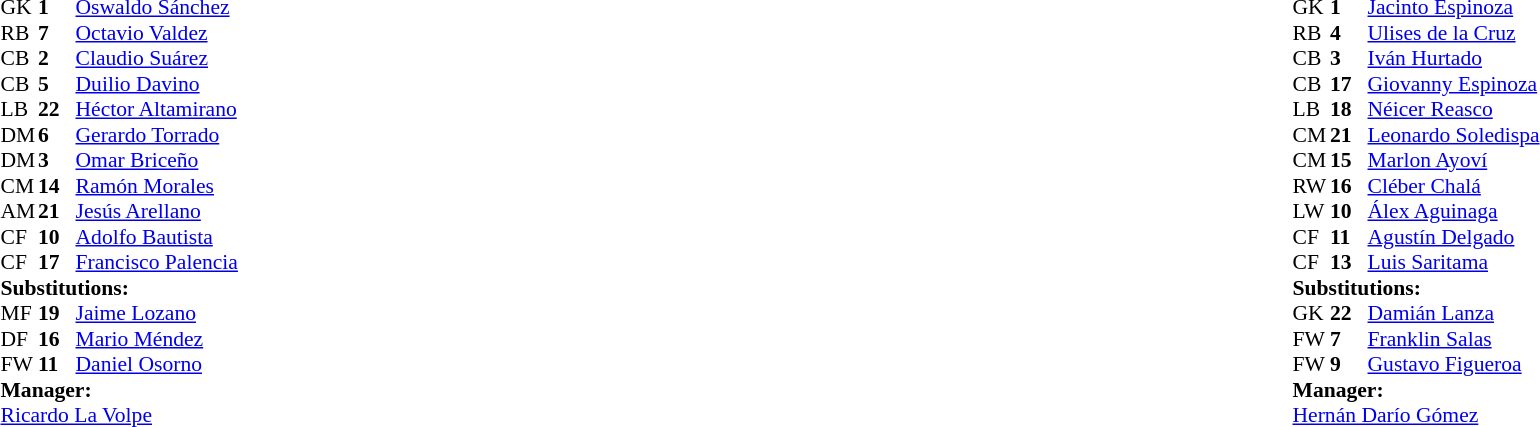<table width="100%">
<tr>
<td valign="top" width="50%"><br><table style="font-size: 90%" cellspacing="0" cellpadding="0">
<tr>
<th width=25></th>
<th width=25></th>
</tr>
<tr>
<td>GK</td>
<td><strong>1</strong></td>
<td><a href='#'>Oswaldo Sánchez</a></td>
</tr>
<tr>
<td>RB</td>
<td><strong>7</strong></td>
<td><a href='#'>Octavio Valdez</a></td>
</tr>
<tr>
<td>CB</td>
<td><strong>2</strong></td>
<td><a href='#'>Claudio Suárez</a></td>
</tr>
<tr>
<td>CB</td>
<td><strong>5</strong></td>
<td><a href='#'>Duilio Davino</a></td>
</tr>
<tr>
<td>LB</td>
<td><strong>22</strong></td>
<td><a href='#'>Héctor Altamirano</a></td>
</tr>
<tr>
<td>DM</td>
<td><strong>6</strong></td>
<td><a href='#'>Gerardo Torrado</a></td>
</tr>
<tr>
<td>DM</td>
<td><strong>3</strong></td>
<td><a href='#'>Omar Briceño</a></td>
</tr>
<tr>
<td>CM</td>
<td><strong>14</strong></td>
<td><a href='#'>Ramón Morales</a></td>
<td></td>
<td></td>
</tr>
<tr>
<td>AM</td>
<td><strong>21</strong></td>
<td><a href='#'>Jesús Arellano</a></td>
<td></td>
<td></td>
</tr>
<tr>
<td>CF</td>
<td><strong>10</strong></td>
<td><a href='#'>Adolfo Bautista</a></td>
<td></td>
<td></td>
</tr>
<tr>
<td>CF</td>
<td><strong>17</strong></td>
<td><a href='#'>Francisco Palencia</a></td>
</tr>
<tr>
<td colspan=3><strong>Substitutions:</strong></td>
</tr>
<tr>
<td>MF</td>
<td><strong>19</strong></td>
<td><a href='#'>Jaime Lozano</a></td>
<td></td>
<td></td>
</tr>
<tr>
<td>DF</td>
<td><strong>16</strong></td>
<td><a href='#'>Mario Méndez</a></td>
<td></td>
<td></td>
</tr>
<tr>
<td>FW</td>
<td><strong>11</strong></td>
<td><a href='#'>Daniel Osorno</a></td>
<td></td>
<td></td>
</tr>
<tr>
<td colspan=3><strong>Manager:</strong></td>
</tr>
<tr>
<td colspan="4"> <a href='#'>Ricardo La Volpe</a></td>
</tr>
</table>
</td>
<td valign="top"></td>
<td valign="top" width="50%"><br><table style="font-size: 90%" cellspacing="0" cellpadding="0" align="center">
<tr>
<th width=25></th>
<th width=25></th>
</tr>
<tr>
<td>GK</td>
<td><strong>1</strong></td>
<td><a href='#'>Jacinto Espinoza</a></td>
<td></td>
<td></td>
</tr>
<tr>
<td>RB</td>
<td><strong>4</strong></td>
<td><a href='#'>Ulises de la Cruz</a></td>
</tr>
<tr>
<td>CB</td>
<td><strong>3</strong></td>
<td><a href='#'>Iván Hurtado</a></td>
</tr>
<tr>
<td>CB</td>
<td><strong>17</strong></td>
<td><a href='#'>Giovanny Espinoza</a></td>
<td></td>
<td></td>
</tr>
<tr>
<td>LB</td>
<td><strong>18</strong></td>
<td><a href='#'>Néicer Reasco</a></td>
</tr>
<tr>
<td>CM</td>
<td><strong>21</strong></td>
<td><a href='#'>Leonardo Soledispa</a> </td>
<td></td>
</tr>
<tr>
<td>CM</td>
<td><strong>15</strong></td>
<td><a href='#'>Marlon Ayoví</a></td>
</tr>
<tr>
<td>RW</td>
<td><strong>16</strong></td>
<td><a href='#'>Cléber Chalá</a></td>
</tr>
<tr>
<td>LW</td>
<td><strong>10</strong></td>
<td><a href='#'>Álex Aguinaga</a></td>
<td></td>
<td></td>
</tr>
<tr>
<td>CF</td>
<td><strong>11</strong></td>
<td><a href='#'>Agustín Delgado</a></td>
</tr>
<tr>
<td>CF</td>
<td><strong>13</strong></td>
<td><a href='#'>Luis Saritama</a></td>
</tr>
<tr>
<td colspan=3><strong>Substitutions:</strong></td>
</tr>
<tr>
<td>GK</td>
<td><strong>22</strong></td>
<td><a href='#'>Damián Lanza</a></td>
<td></td>
<td></td>
</tr>
<tr>
<td>FW</td>
<td><strong>7</strong></td>
<td><a href='#'>Franklin Salas</a></td>
<td></td>
<td></td>
</tr>
<tr>
<td>FW</td>
<td><strong>9</strong></td>
<td><a href='#'>Gustavo Figueroa</a></td>
<td></td>
<td></td>
</tr>
<tr>
<td colspan=3><strong>Manager:</strong></td>
</tr>
<tr>
<td colspan=3> <a href='#'>Hernán Darío Gómez</a></td>
</tr>
</table>
</td>
</tr>
</table>
